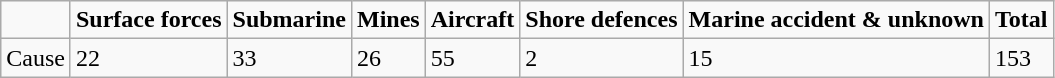<table class="wikitable">
<tr>
<td></td>
<td><strong>Surface forces</strong></td>
<td><strong>Submarine</strong></td>
<td><strong>Mines</strong></td>
<td><strong>Aircraft</strong></td>
<td><strong>Shore defences</strong></td>
<td><strong>Marine accident & unknown</strong></td>
<td><strong>Total</strong></td>
</tr>
<tr>
<td>Cause</td>
<td>22</td>
<td>33</td>
<td>26</td>
<td>55</td>
<td>2</td>
<td>15</td>
<td>153</td>
</tr>
</table>
